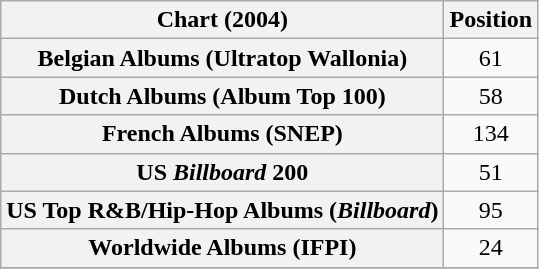<table class="wikitable sortable plainrowheaders" style="text-align:center">
<tr>
<th scope="col">Chart (2004)</th>
<th scope="col">Position</th>
</tr>
<tr>
<th scope="row">Belgian Albums (Ultratop Wallonia)</th>
<td>61</td>
</tr>
<tr>
<th scope="row">Dutch Albums (Album Top 100)</th>
<td>58</td>
</tr>
<tr>
<th scope="row">French Albums (SNEP)</th>
<td>134</td>
</tr>
<tr>
<th scope="row">US <em>Billboard</em> 200</th>
<td>51</td>
</tr>
<tr>
<th scope="row">US Top R&B/Hip-Hop Albums (<em>Billboard</em>)</th>
<td>95</td>
</tr>
<tr>
<th scope="row">Worldwide Albums (IFPI)</th>
<td style="text-align:center;">24</td>
</tr>
<tr>
</tr>
</table>
